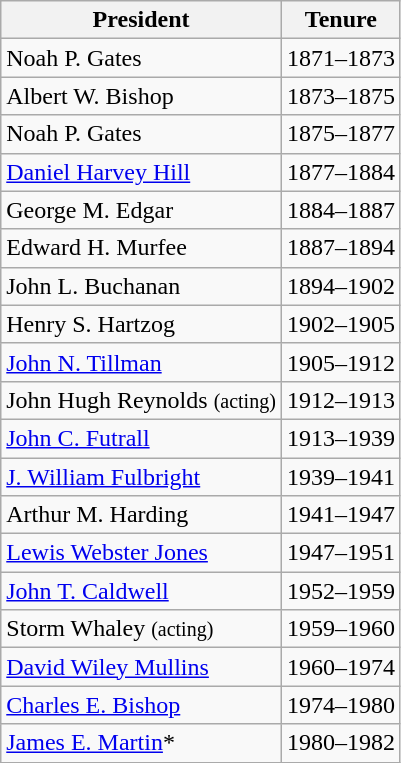<table class="wikitable">
<tr>
<th>President</th>
<th>Tenure</th>
</tr>
<tr>
<td>Noah P. Gates</td>
<td>1871–1873</td>
</tr>
<tr>
<td>Albert W. Bishop</td>
<td>1873–1875</td>
</tr>
<tr>
<td>Noah P. Gates</td>
<td>1875–1877</td>
</tr>
<tr>
<td><a href='#'>Daniel Harvey Hill</a></td>
<td>1877–1884</td>
</tr>
<tr>
<td>George M. Edgar</td>
<td>1884–1887</td>
</tr>
<tr>
<td>Edward H. Murfee</td>
<td>1887–1894</td>
</tr>
<tr>
<td>John L. Buchanan</td>
<td>1894–1902</td>
</tr>
<tr>
<td>Henry S. Hartzog</td>
<td>1902–1905</td>
</tr>
<tr>
<td><a href='#'>John N. Tillman</a></td>
<td>1905–1912</td>
</tr>
<tr>
<td>John Hugh Reynolds <small>(acting)</small></td>
<td>1912–1913</td>
</tr>
<tr>
<td><a href='#'>John C. Futrall</a></td>
<td>1913–1939</td>
</tr>
<tr>
<td><a href='#'>J. William Fulbright</a></td>
<td>1939–1941</td>
</tr>
<tr>
<td>Arthur M. Harding</td>
<td>1941–1947</td>
</tr>
<tr>
<td><a href='#'>Lewis Webster Jones</a></td>
<td>1947–1951</td>
</tr>
<tr>
<td><a href='#'>John T. Caldwell</a></td>
<td>1952–1959</td>
</tr>
<tr>
<td>Storm Whaley <small>(acting)</small></td>
<td>1959–1960</td>
</tr>
<tr>
<td><a href='#'>David Wiley Mullins</a></td>
<td>1960–1974</td>
</tr>
<tr>
<td><a href='#'>Charles E. Bishop</a></td>
<td>1974–1980</td>
</tr>
<tr>
<td><a href='#'>James E. Martin</a>*</td>
<td>1980–1982</td>
</tr>
</table>
